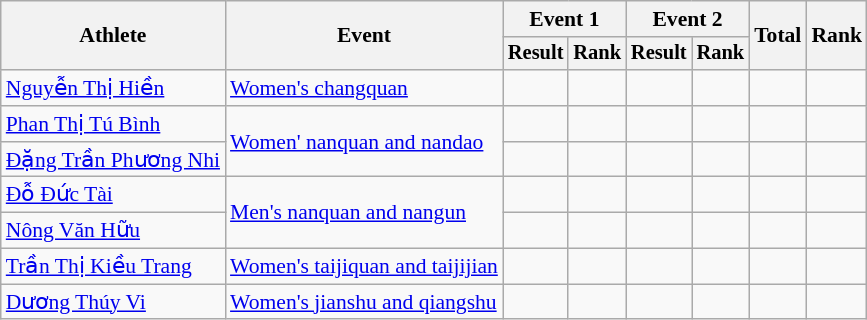<table class=wikitable style=font-size:90%;text-align:center>
<tr>
<th rowspan="2">Athlete</th>
<th rowspan="2">Event</th>
<th colspan="2">Event 1</th>
<th colspan="2">Event 2</th>
<th rowspan="2">Total</th>
<th rowspan="2">Rank</th>
</tr>
<tr style="font-size:95%">
<th>Result</th>
<th>Rank</th>
<th>Result</th>
<th>Rank</th>
</tr>
<tr>
<td align=left><a href='#'>Nguyễn Thị Hiền</a></td>
<td align=left><a href='#'>Women's changquan</a></td>
<td></td>
<td></td>
<td></td>
<td></td>
<td></td>
<td></td>
</tr>
<tr>
<td align=left><a href='#'>Phan Thị Tú Bình</a></td>
<td rowspan="2" align=left><a href='#'>Women' nanquan and nandao</a></td>
<td></td>
<td></td>
<td></td>
<td></td>
<td></td>
<td></td>
</tr>
<tr>
<td align=left><a href='#'>Đặng Trần Phương Nhi</a></td>
<td></td>
<td></td>
<td></td>
<td></td>
<td></td>
<td></td>
</tr>
<tr>
<td align=left><a href='#'>Đỗ Đức Tài</a></td>
<td rowspan="2" align=left><a href='#'>Men's nanquan and nangun</a></td>
<td></td>
<td></td>
<td></td>
<td></td>
<td></td>
<td></td>
</tr>
<tr>
<td align=left><a href='#'>Nông Văn Hữu</a></td>
<td></td>
<td></td>
<td></td>
<td></td>
<td></td>
<td></td>
</tr>
<tr>
<td align=left><a href='#'>Trần Thị Kiều Trang</a></td>
<td align=left><a href='#'>Women's taijiquan and taijijian</a></td>
<td></td>
<td></td>
<td></td>
<td></td>
<td></td>
<td></td>
</tr>
<tr>
<td align=left><a href='#'>Dương Thúy Vi</a></td>
<td align=left><a href='#'>Women's jianshu and qiangshu</a></td>
<td></td>
<td></td>
<td></td>
<td></td>
<td></td>
<td></td>
</tr>
</table>
